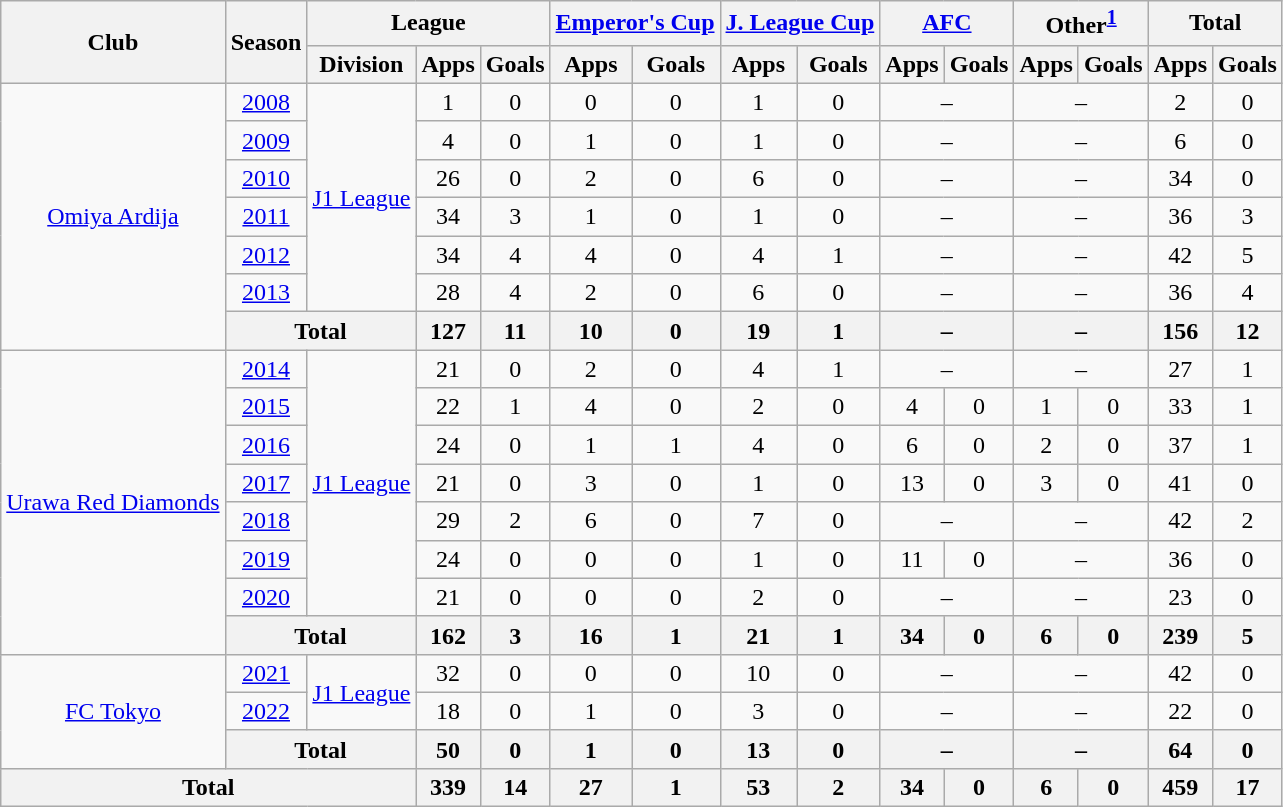<table class="wikitable" style="text-align:center;">
<tr>
<th rowspan="2">Club</th>
<th rowspan="2">Season</th>
<th colspan="3">League</th>
<th colspan="2"><a href='#'>Emperor's Cup</a></th>
<th colspan="2"><a href='#'>J. League Cup</a></th>
<th colspan="2"><a href='#'>AFC</a></th>
<th colspan="2">Other<sup><a href='#'>1</a></sup></th>
<th colspan="2">Total</th>
</tr>
<tr>
<th>Division</th>
<th>Apps</th>
<th>Goals</th>
<th>Apps</th>
<th>Goals</th>
<th>Apps</th>
<th>Goals</th>
<th>Apps</th>
<th>Goals</th>
<th>Apps</th>
<th>Goals</th>
<th>Apps</th>
<th>Goals</th>
</tr>
<tr>
<td rowspan="7"><a href='#'>Omiya Ardija</a></td>
<td><a href='#'>2008</a></td>
<td rowspan="6"><a href='#'>J1 League</a></td>
<td>1</td>
<td>0</td>
<td>0</td>
<td>0</td>
<td>1</td>
<td>0</td>
<td colspan="2">–</td>
<td colspan="2">–</td>
<td>2</td>
<td>0</td>
</tr>
<tr>
<td><a href='#'>2009</a></td>
<td>4</td>
<td>0</td>
<td>1</td>
<td>0</td>
<td>1</td>
<td>0</td>
<td colspan="2">–</td>
<td colspan="2">–</td>
<td>6</td>
<td>0</td>
</tr>
<tr>
<td><a href='#'>2010</a></td>
<td>26</td>
<td>0</td>
<td>2</td>
<td>0</td>
<td>6</td>
<td>0</td>
<td colspan="2">–</td>
<td colspan="2">–</td>
<td>34</td>
<td>0</td>
</tr>
<tr>
<td><a href='#'>2011</a></td>
<td>34</td>
<td>3</td>
<td>1</td>
<td>0</td>
<td>1</td>
<td>0</td>
<td colspan="2">–</td>
<td colspan="2">–</td>
<td>36</td>
<td>3</td>
</tr>
<tr>
<td><a href='#'>2012</a></td>
<td>34</td>
<td>4</td>
<td>4</td>
<td>0</td>
<td>4</td>
<td>1</td>
<td colspan="2">–</td>
<td colspan="2">–</td>
<td>42</td>
<td>5</td>
</tr>
<tr>
<td><a href='#'>2013</a></td>
<td>28</td>
<td>4</td>
<td>2</td>
<td>0</td>
<td>6</td>
<td>0</td>
<td colspan="2">–</td>
<td colspan="2">–</td>
<td>36</td>
<td>4</td>
</tr>
<tr>
<th colspan="2">Total</th>
<th>127</th>
<th>11</th>
<th>10</th>
<th>0</th>
<th>19</th>
<th>1</th>
<th colspan="2">–</th>
<th colspan="2">–</th>
<th>156</th>
<th>12</th>
</tr>
<tr>
<td rowspan="8"><a href='#'>Urawa Red Diamonds</a></td>
<td><a href='#'>2014</a></td>
<td rowspan="7"><a href='#'>J1 League</a></td>
<td>21</td>
<td>0</td>
<td>2</td>
<td>0</td>
<td>4</td>
<td>1</td>
<td colspan="2">–</td>
<td colspan="2">–</td>
<td>27</td>
<td>1</td>
</tr>
<tr>
<td><a href='#'>2015</a></td>
<td>22</td>
<td>1</td>
<td>4</td>
<td>0</td>
<td>2</td>
<td>0</td>
<td>4</td>
<td>0</td>
<td>1</td>
<td>0</td>
<td>33</td>
<td>1</td>
</tr>
<tr>
<td><a href='#'>2016</a></td>
<td>24</td>
<td>0</td>
<td>1</td>
<td>1</td>
<td>4</td>
<td>0</td>
<td>6</td>
<td>0</td>
<td>2</td>
<td>0</td>
<td>37</td>
<td>1</td>
</tr>
<tr>
<td><a href='#'>2017</a></td>
<td>21</td>
<td>0</td>
<td>3</td>
<td>0</td>
<td>1</td>
<td>0</td>
<td>13</td>
<td>0</td>
<td>3</td>
<td>0</td>
<td>41</td>
<td>0</td>
</tr>
<tr>
<td><a href='#'>2018</a></td>
<td>29</td>
<td>2</td>
<td>6</td>
<td>0</td>
<td>7</td>
<td>0</td>
<td colspan="2">–</td>
<td colspan="2">–</td>
<td>42</td>
<td>2</td>
</tr>
<tr>
<td><a href='#'>2019</a></td>
<td>24</td>
<td>0</td>
<td>0</td>
<td>0</td>
<td>1</td>
<td>0</td>
<td>11</td>
<td>0</td>
<td colspan="2">–</td>
<td>36</td>
<td>0</td>
</tr>
<tr>
<td><a href='#'>2020</a></td>
<td>21</td>
<td>0</td>
<td>0</td>
<td>0</td>
<td>2</td>
<td>0</td>
<td colspan="2">–</td>
<td colspan="2">–</td>
<td>23</td>
<td>0</td>
</tr>
<tr>
<th colspan="2">Total</th>
<th>162</th>
<th>3</th>
<th>16</th>
<th>1</th>
<th>21</th>
<th>1</th>
<th>34</th>
<th>0</th>
<th>6</th>
<th>0</th>
<th>239</th>
<th>5</th>
</tr>
<tr>
<td rowspan="3"><a href='#'>FC Tokyo</a></td>
<td><a href='#'>2021</a></td>
<td rowspan="2"><a href='#'>J1 League</a></td>
<td>32</td>
<td>0</td>
<td>0</td>
<td>0</td>
<td>10</td>
<td>0</td>
<td colspan="2">–</td>
<td colspan="2">–</td>
<td>42</td>
<td>0</td>
</tr>
<tr>
<td><a href='#'>2022</a></td>
<td>18</td>
<td>0</td>
<td>1</td>
<td>0</td>
<td>3</td>
<td>0</td>
<td colspan="2">–</td>
<td colspan="2">–</td>
<td>22</td>
<td>0</td>
</tr>
<tr>
<th colspan="2">Total</th>
<th>50</th>
<th>0</th>
<th>1</th>
<th>0</th>
<th>13</th>
<th>0</th>
<th colspan="2">–</th>
<th colspan="2">–</th>
<th>64</th>
<th>0</th>
</tr>
<tr>
<th colspan="3">Total</th>
<th>339</th>
<th>14</th>
<th>27</th>
<th>1</th>
<th>53</th>
<th>2</th>
<th>34</th>
<th>0</th>
<th>6</th>
<th>0</th>
<th>459</th>
<th>17</th>
</tr>
</table>
